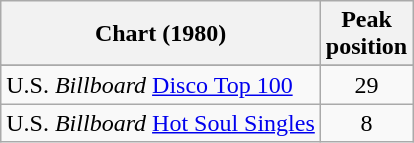<table class="wikitable">
<tr>
<th>Chart (1980)</th>
<th>Peak<br>position</th>
</tr>
<tr>
</tr>
<tr>
<td>U.S. <em>Billboard</em> <a href='#'>Disco Top 100</a></td>
<td align="center">29</td>
</tr>
<tr>
<td>U.S. <em>Billboard</em> <a href='#'>Hot Soul Singles</a></td>
<td align="center">8</td>
</tr>
</table>
